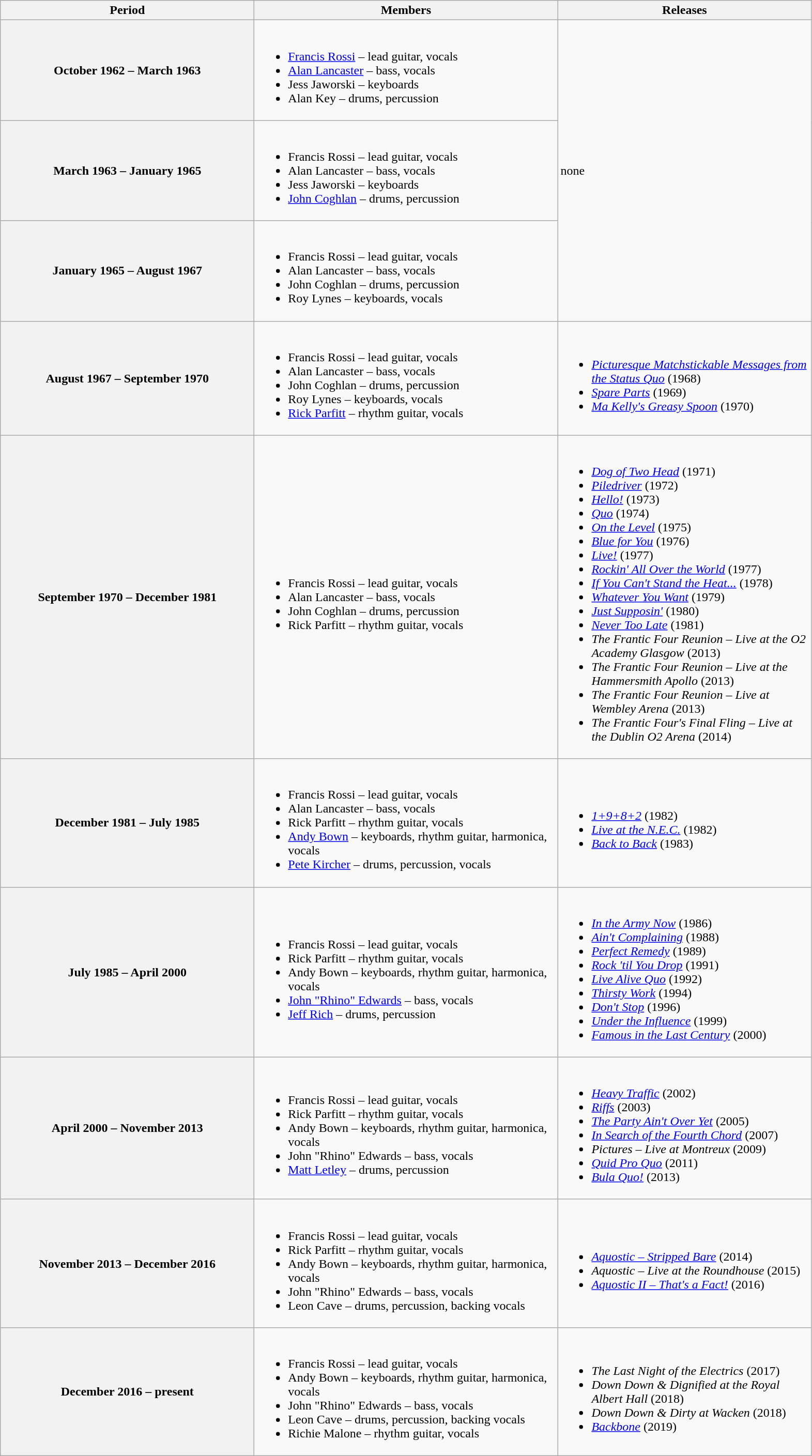<table class="wikitable">
<tr>
<th scope="col" style="width:20em;">Period</th>
<th scope="col" style="width:24em;">Members</th>
<th scope="col" style="width:20em;">Releases</th>
</tr>
<tr>
<th>October 1962 – March 1963<br></th>
<td><br><ul><li><a href='#'>Francis Rossi</a> – lead guitar, vocals</li><li><a href='#'>Alan Lancaster</a> – bass, vocals</li><li>Jess Jaworski – keyboards</li><li>Alan Key – drums, percussion</li></ul></td>
<td rowspan="3">none</td>
</tr>
<tr>
<th>March 1963 – January 1965<br></th>
<td><br><ul><li>Francis Rossi – lead guitar, vocals</li><li>Alan Lancaster – bass, vocals</li><li>Jess Jaworski – keyboards</li><li><a href='#'>John Coghlan</a> – drums, percussion</li></ul></td>
</tr>
<tr>
<th>January 1965 – August 1967<br></th>
<td><br><ul><li>Francis Rossi – lead guitar, vocals</li><li>Alan Lancaster – bass, vocals</li><li>John Coghlan – drums, percussion</li><li>Roy Lynes – keyboards, vocals</li></ul></td>
</tr>
<tr>
<th>August 1967 – September 1970<br></th>
<td><br><ul><li>Francis Rossi – lead guitar, vocals</li><li>Alan Lancaster – bass, vocals</li><li>John Coghlan – drums, percussion</li><li>Roy Lynes – keyboards, vocals</li><li><a href='#'>Rick Parfitt</a> – rhythm guitar, vocals</li></ul></td>
<td><br><ul><li><em><a href='#'>Picturesque Matchstickable Messages from the Status Quo</a></em> (1968)</li><li><em><a href='#'>Spare Parts</a></em> (1969)</li><li><em><a href='#'>Ma Kelly's Greasy Spoon</a></em> (1970)</li></ul></td>
</tr>
<tr>
<th>September 1970 – December 1981<br></th>
<td><br><ul><li>Francis Rossi – lead guitar, vocals</li><li>Alan Lancaster – bass, vocals</li><li>John Coghlan – drums, percussion</li><li>Rick Parfitt – rhythm guitar, vocals</li></ul></td>
<td><br><ul><li><em><a href='#'>Dog of Two Head</a></em> (1971)</li><li><em><a href='#'>Piledriver</a></em> (1972)</li><li><em><a href='#'>Hello!</a></em> (1973)</li><li><em><a href='#'>Quo</a></em> (1974)</li><li><em><a href='#'>On the Level</a></em> (1975)</li><li><em><a href='#'>Blue for You</a></em> (1976)</li><li><em><a href='#'>Live!</a></em> (1977)</li><li><em><a href='#'>Rockin' All Over the World</a></em> (1977)</li><li><em><a href='#'>If You Can't Stand the Heat...</a></em> (1978)</li><li><em><a href='#'>Whatever You Want</a></em> (1979)</li><li><em><a href='#'>Just Supposin'</a></em> (1980)</li><li><em><a href='#'>Never Too Late</a></em> (1981)</li><li><em>The Frantic Four Reunion – Live at the O2 Academy Glasgow </em> (2013)</li><li><em>The Frantic Four Reunion – Live at the Hammersmith Apollo</em> (2013)</li><li><em>The Frantic Four Reunion – Live at Wembley Arena</em> (2013)</li><li><em>The Frantic Four's Final Fling – Live at the Dublin O2 Arena</em> (2014)</li></ul></td>
</tr>
<tr>
<th>December 1981 – July 1985</th>
<td><br><ul><li>Francis Rossi – lead guitar, vocals</li><li>Alan Lancaster – bass, vocals</li><li>Rick Parfitt – rhythm guitar, vocals</li><li><a href='#'>Andy Bown</a> – keyboards, rhythm guitar, harmonica, vocals</li><li><a href='#'>Pete Kircher</a> – drums, percussion, vocals</li></ul></td>
<td><br><ul><li><em><a href='#'>1+9+8+2</a></em> (1982)</li><li><em><a href='#'>Live at the N.E.C.</a></em> (1982)</li><li><em><a href='#'>Back to Back</a></em> (1983)</li></ul></td>
</tr>
<tr>
<th>July 1985 – April 2000</th>
<td><br><ul><li>Francis Rossi – lead guitar, vocals</li><li>Rick Parfitt – rhythm guitar, vocals</li><li>Andy Bown – keyboards, rhythm guitar, harmonica, vocals</li><li><a href='#'>John "Rhino" Edwards</a> – bass, vocals</li><li><a href='#'>Jeff Rich</a> – drums, percussion</li></ul></td>
<td><br><ul><li><em><a href='#'>In the Army Now</a></em> (1986)</li><li><em><a href='#'>Ain't Complaining</a></em> (1988)</li><li><em><a href='#'>Perfect Remedy</a></em> (1989)</li><li><em><a href='#'>Rock 'til You Drop</a></em> (1991)</li><li><em><a href='#'>Live Alive Quo</a></em> (1992)</li><li><em><a href='#'>Thirsty Work</a></em> (1994)</li><li><em><a href='#'>Don't Stop</a></em> (1996)</li><li><em><a href='#'>Under the Influence</a></em> (1999)</li><li><em><a href='#'>Famous in the Last Century</a></em> (2000)</li></ul></td>
</tr>
<tr>
<th>April 2000 – November 2013</th>
<td><br><ul><li>Francis Rossi – lead guitar, vocals</li><li>Rick Parfitt – rhythm guitar, vocals</li><li>Andy Bown – keyboards, rhythm guitar, harmonica, vocals</li><li>John "Rhino" Edwards – bass, vocals</li><li><a href='#'>Matt Letley</a> – drums, percussion</li></ul></td>
<td><br><ul><li><em><a href='#'>Heavy Traffic</a></em> (2002)</li><li><em><a href='#'>Riffs</a></em> (2003)</li><li><em><a href='#'>The Party Ain't Over Yet</a></em> (2005)</li><li><em><a href='#'>In Search of the Fourth Chord</a></em> (2007)</li><li><em>Pictures – Live at Montreux</em> (2009)</li><li><em><a href='#'>Quid Pro Quo</a></em> (2011)</li><li><em><a href='#'>Bula Quo!</a></em> (2013)</li></ul></td>
</tr>
<tr>
<th>November 2013 – December 2016</th>
<td><br><ul><li>Francis Rossi – lead guitar, vocals</li><li>Rick Parfitt – rhythm guitar, vocals</li><li>Andy Bown – keyboards, rhythm guitar, harmonica, vocals</li><li>John "Rhino" Edwards – bass, vocals</li><li>Leon Cave – drums, percussion, backing vocals</li></ul></td>
<td><br><ul><li><em><a href='#'>Aquostic – Stripped Bare</a></em> (2014)</li><li><em>Aquostic – Live at the Roundhouse</em> (2015)</li><li><em><a href='#'>Aquostic II – That's a Fact!</a></em> (2016)</li></ul></td>
</tr>
<tr>
<th>December 2016 – present</th>
<td><br><ul><li>Francis Rossi – lead guitar, vocals</li><li>Andy Bown – keyboards, rhythm guitar, harmonica, vocals</li><li>John "Rhino" Edwards – bass, vocals</li><li>Leon Cave – drums, percussion, backing vocals</li><li>Richie Malone – rhythm guitar, vocals</li></ul></td>
<td {{flatlist><br><ul><li><em>The Last Night of the Electrics</em> (2017)</li><li><em>Down Down & Dignified at the Royal Albert Hall</em> (2018)</li><li><em>Down Down & Dirty at Wacken</em> (2018)</li><li><em><a href='#'>Backbone</a></em> (2019)</li></ul></td>
</tr>
</table>
